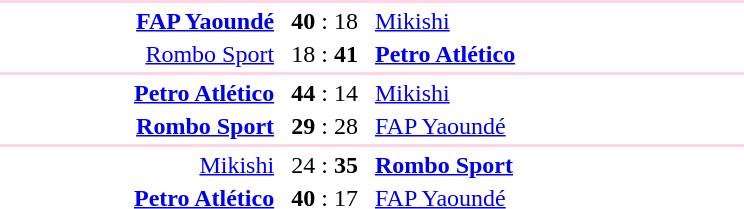<table style="text-align:center" width=500>
<tr>
<th width=30%></th>
<th width=10%></th>
<th width=30%></th>
<th width=10%></th>
</tr>
<tr align="left" bgcolor=#ffd4e4>
<td colspan=4></td>
</tr>
<tr>
<td align="right"><strong><a href='#'>FAP Yaoundé</a></strong> </td>
<td><strong>40</strong> : 18</td>
<td align=left> <a href='#'>Mikishi</a></td>
</tr>
<tr>
<td align="right"><a href='#'>Rombo Sport</a> </td>
<td>18 : <strong>41</strong></td>
<td align=left> <strong><a href='#'>Petro Atlético</a></strong></td>
</tr>
<tr align="left" bgcolor=#ffd4e4>
<td colspan=4></td>
</tr>
<tr>
<td align="right"><strong><a href='#'>Petro Atlético</a></strong> </td>
<td><strong>44</strong> : 14</td>
<td align=left> <a href='#'>Mikishi</a></td>
</tr>
<tr>
<td align="right"><strong><a href='#'>Rombo Sport</a></strong> </td>
<td><strong>29</strong> : 28</td>
<td align=left> <a href='#'>FAP Yaoundé</a></td>
</tr>
<tr align="left" bgcolor=#ffd4e4>
<td colspan=4></td>
</tr>
<tr>
<td align="right"><a href='#'>Mikishi</a> </td>
<td>24 : <strong>35</strong></td>
<td align=left> <strong><a href='#'>Rombo Sport</a></strong></td>
</tr>
<tr>
<td align="right"><strong><a href='#'>Petro Atlético</a></strong> </td>
<td><strong>40</strong> : 17</td>
<td align=left> <a href='#'>FAP Yaoundé</a></td>
</tr>
</table>
